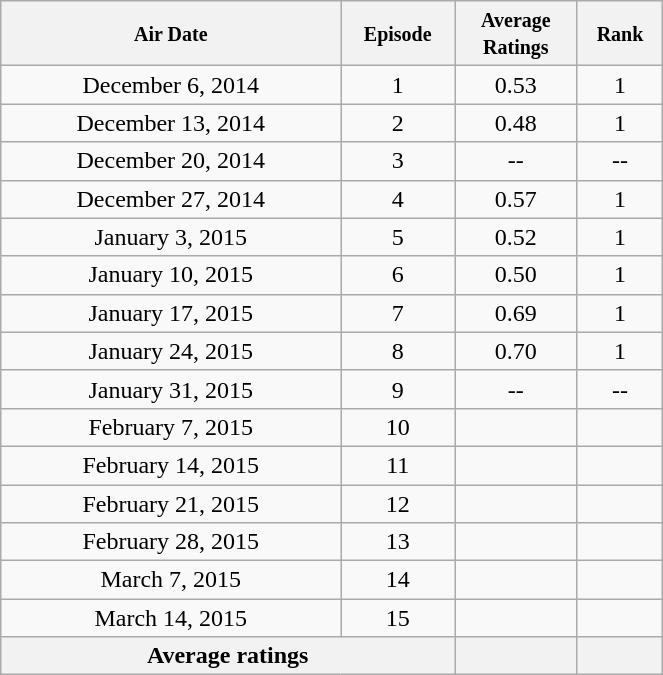<table class="wikitable" style="text-align:center;width:35%;">
<tr>
<th width="25%"><small>Air Date</small></th>
<th width="5%"><small>Episode</small></th>
<th width="6%"><small>Average Ratings</small></th>
<th width="4%"><small>Rank</small></th>
</tr>
<tr>
<td>December 6, 2014</td>
<td>1</td>
<td>0.53</td>
<td>1</td>
</tr>
<tr>
<td>December 13, 2014</td>
<td>2</td>
<td>0.48</td>
<td>1</td>
</tr>
<tr>
<td>December 20, 2014</td>
<td>3</td>
<td>--</td>
<td>--</td>
</tr>
<tr>
<td>December 27, 2014</td>
<td>4</td>
<td>0.57</td>
<td>1</td>
</tr>
<tr>
<td>January 3, 2015</td>
<td>5</td>
<td>0.52</td>
<td>1</td>
</tr>
<tr>
<td>January 10, 2015</td>
<td>6</td>
<td>0.50</td>
<td>1</td>
</tr>
<tr>
<td>January 17, 2015</td>
<td>7</td>
<td>0.69</td>
<td>1</td>
</tr>
<tr>
<td>January 24, 2015</td>
<td>8</td>
<td>0.70</td>
<td>1</td>
</tr>
<tr>
<td>January 31, 2015</td>
<td>9</td>
<td>--</td>
<td>--</td>
</tr>
<tr>
<td>February 7, 2015</td>
<td>10</td>
<td></td>
<td></td>
</tr>
<tr>
<td>February 14, 2015</td>
<td>11</td>
<td></td>
<td></td>
</tr>
<tr>
<td>February 21, 2015</td>
<td>12</td>
<td></td>
<td></td>
</tr>
<tr>
<td>February 28, 2015</td>
<td>13</td>
<td></td>
<td></td>
</tr>
<tr>
<td>March 7, 2015</td>
<td>14</td>
<td></td>
<td></td>
</tr>
<tr>
<td>March 14, 2015</td>
<td>15</td>
<td></td>
<td></td>
</tr>
<tr>
<th colspan="2"><strong>Average ratings</strong></th>
<th></th>
<th></th>
</tr>
</table>
